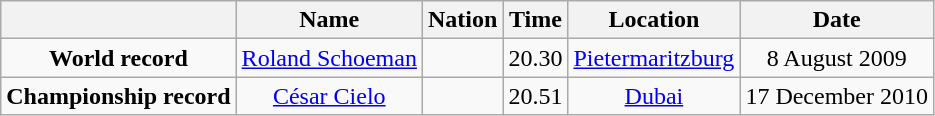<table class=wikitable style=text-align:center>
<tr>
<th></th>
<th>Name</th>
<th>Nation</th>
<th>Time</th>
<th>Location</th>
<th>Date</th>
</tr>
<tr>
<td><strong>World record</strong></td>
<td><a href='#'>Roland Schoeman</a></td>
<td></td>
<td align=left>20.30</td>
<td><a href='#'>Pietermaritzburg</a></td>
<td>8 August 2009</td>
</tr>
<tr>
<td><strong>Championship record</strong></td>
<td><a href='#'>César Cielo</a></td>
<td></td>
<td align=left>20.51</td>
<td><a href='#'>Dubai</a></td>
<td>17 December 2010</td>
</tr>
</table>
